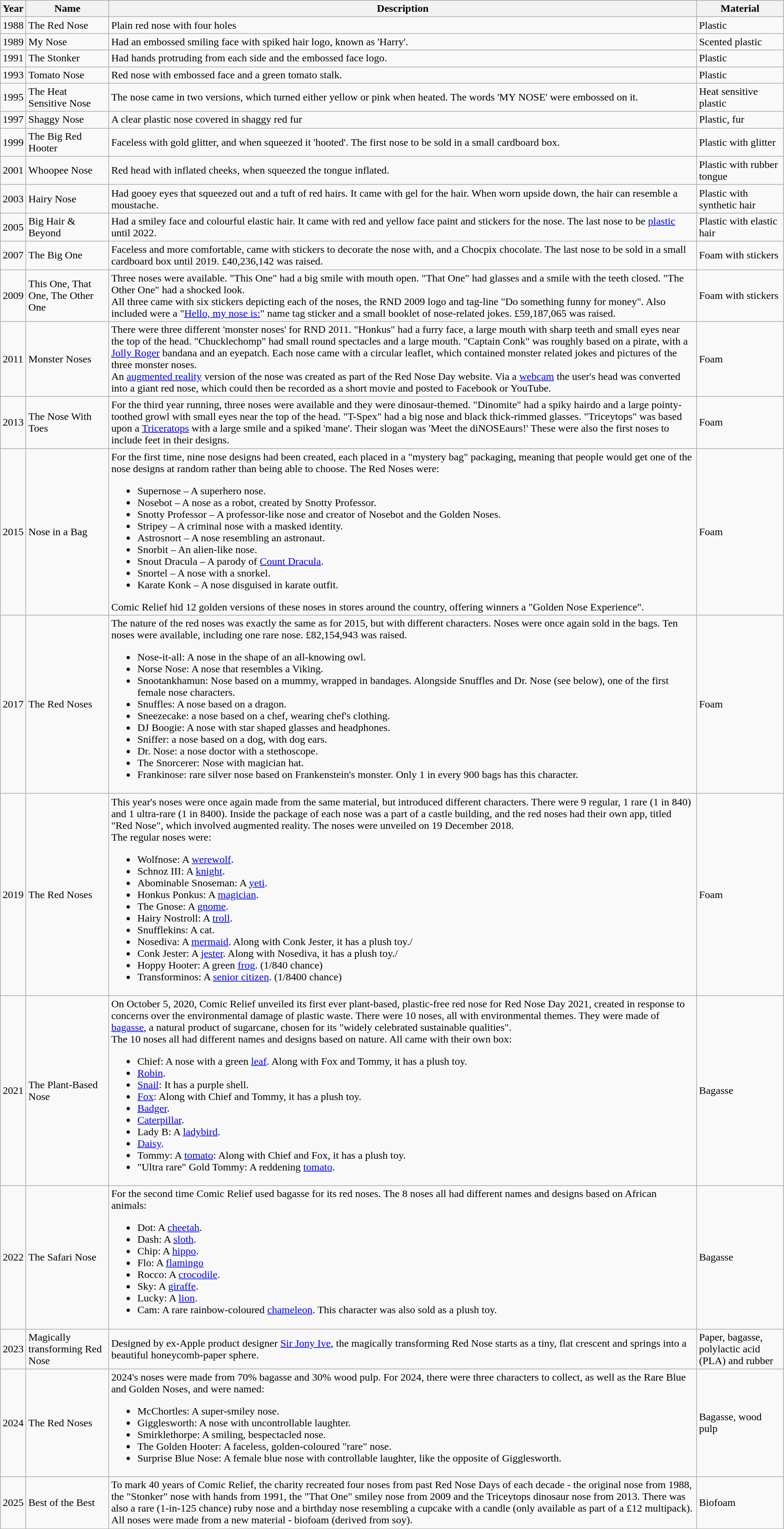<table class="wikitable" style="width:95%;">
<tr>
<th>Year</th>
<th>Name</th>
<th>Description</th>
<th>Material</th>
</tr>
<tr>
<td>1988</td>
<td>The Red Nose</td>
<td>Plain red nose with four holes</td>
<td>Plastic</td>
</tr>
<tr>
<td>1989</td>
<td>My Nose</td>
<td>Had an embossed smiling face with spiked hair logo, known as 'Harry'.</td>
<td>Scented plastic</td>
</tr>
<tr>
<td>1991</td>
<td>The Stonker</td>
<td>Had hands protruding from each side and the embossed face logo.</td>
<td>Plastic</td>
</tr>
<tr>
<td>1993</td>
<td>Tomato Nose</td>
<td>Red nose with embossed face and a green tomato stalk.</td>
<td>Plastic</td>
</tr>
<tr>
<td>1995</td>
<td>The Heat Sensitive Nose</td>
<td>The nose came in two versions, which turned either yellow or pink when heated. The words 'MY NOSE' were embossed on it.</td>
<td>Heat sensitive plastic</td>
</tr>
<tr>
<td>1997</td>
<td>Shaggy Nose</td>
<td>A clear plastic nose covered in shaggy red fur</td>
<td>Plastic, fur</td>
</tr>
<tr>
<td>1999</td>
<td>The Big Red Hooter</td>
<td>Faceless with gold glitter, and when squeezed it 'hooted'. The first nose to be sold in a small cardboard box.</td>
<td>Plastic with glitter</td>
</tr>
<tr>
<td>2001</td>
<td>Whoopee Nose</td>
<td>Red head with inflated cheeks, when squeezed the tongue inflated.</td>
<td>Plastic with rubber tongue</td>
</tr>
<tr>
<td>2003</td>
<td>Hairy Nose</td>
<td>Had gooey eyes that squeezed out and a tuft of red hairs. It came with gel for the hair. When worn upside down, the hair can resemble a moustache.</td>
<td>Plastic with synthetic hair</td>
</tr>
<tr>
<td>2005</td>
<td>Big Hair & Beyond</td>
<td>Had a smiley face and colourful elastic hair. It came with red and yellow face paint and stickers for the nose. The last nose to be <a href='#'>plastic</a>   until 2022.</td>
<td>Plastic with elastic hair</td>
</tr>
<tr>
<td>2007</td>
<td>The Big One</td>
<td>Faceless and more comfortable, came with stickers to decorate the nose with, and a Chocpix chocolate. The last nose to be sold in a small cardboard box until 2019. £40,236,142 was raised.</td>
<td>Foam with stickers</td>
</tr>
<tr>
<td>2009</td>
<td>This One, That One, The Other One</td>
<td>Three noses were available. "This One" had a big smile with mouth open. "That One" had glasses and a smile with the teeth closed. "The Other One" had a shocked look.<br>All three came with six stickers depicting each of the noses, the RND 2009 logo and tag-line "Do something funny for money". Also included were a "<a href='#'>Hello, my nose is:</a>" name tag sticker and a small booklet of nose-related jokes. £59,187,065 was raised.</td>
<td>Foam with stickers</td>
</tr>
<tr>
<td>2011</td>
<td>Monster Noses</td>
<td>There were three different 'monster noses' for RND 2011. "Honkus" had a furry face, a large mouth with sharp teeth and small eyes near the top of the head. "Chucklechomp" had small round spectacles and a large mouth. "Captain Conk" was roughly based on a pirate, with a <a href='#'>Jolly Roger</a> bandana and an eyepatch. Each nose came with a circular leaflet, which contained monster related jokes and pictures of the three monster noses.<br>An <a href='#'>augmented reality</a> version of the nose was created as part of the Red Nose Day website. Via a <a href='#'>webcam</a> the user's head was converted into a giant red nose, which could then be recorded as a short movie and posted to Facebook or YouTube.</td>
<td>Foam</td>
</tr>
<tr>
<td>2013</td>
<td>The Nose With Toes</td>
<td>For the third year running, three noses were available and they were dinosaur-themed. "Dinomite" had a spiky hairdo and a large pointy-toothed growl with small eyes near the top of the head. "T-Spex" had a big nose and black thick-rimmed glasses. "Triceytops" was based upon a <a href='#'>Triceratops</a> with a large smile and a spiked 'mane'. Their slogan was 'Meet the diNOSEaurs!' These were also the first noses to include feet in their designs.</td>
<td>Foam</td>
</tr>
<tr>
<td>2015</td>
<td>Nose in a Bag</td>
<td>For the first time, nine nose designs had been created, each placed in a "mystery bag" packaging, meaning that people would get one of the nose designs at random rather than being able to choose. The Red Noses were:<br><ul><li>Supernose – A superhero nose.</li><li>Nosebot – A nose as a robot, created by Snotty Professor.</li><li>Snotty Professor – A professor-like nose and creator of Nosebot and the Golden Noses.</li><li>Stripey – A criminal nose with a masked identity.</li><li>Astrosnort – A nose resembling an astronaut.</li><li>Snorbit – An alien-like nose.</li><li>Snout Dracula – A parody of <a href='#'>Count Dracula</a>.</li><li>Snortel – A nose with a snorkel.</li><li>Karate Konk – A nose disguised in karate outfit.</li></ul>Comic Relief hid 12 golden versions of these noses in stores around the country, offering winners a "Golden Nose Experience".</td>
<td>Foam</td>
</tr>
<tr>
<td>2017</td>
<td>The Red Noses</td>
<td>The nature of the red noses was exactly the same as for 2015, but with different characters. Noses were once again sold in the bags. Ten noses were available, including one rare nose. £82,154,943 was raised.<br><ul><li>Nose-it-all: A nose in the shape of an all-knowing owl.</li><li>Norse Nose: A nose that resembles a Viking.</li><li>Snootankhamun: Nose based on a mummy, wrapped in bandages. Alongside Snuffles and Dr. Nose (see below), one of the first female nose characters.</li><li>Snuffles: A nose based on a dragon.</li><li>Sneezecake: a nose based on a chef, wearing chef's clothing.</li><li>DJ Boogie: A nose with star shaped glasses and headphones.</li><li>Sniffer: a nose based on a dog, with dog ears.</li><li>Dr. Nose: a nose doctor with a stethoscope.</li><li>The Snorcerer: Nose with magician hat.</li><li>Frankinose: rare silver nose based on Frankenstein's monster. Only 1 in every 900 bags has this character.</li></ul></td>
<td>Foam</td>
</tr>
<tr>
<td>2019</td>
<td>The Red Noses</td>
<td>This year's noses were once again made from the same material, but introduced different characters. There were 9 regular, 1 rare (1 in 840) and 1 ultra-rare (1 in 8400). Inside the package of each nose was a part of a castle building, and the red noses had their own app, titled "Red Nose", which involved augmented reality. The noses were unveiled on 19 December 2018.<br>The regular noses were:<ul><li>Wolfnose: A <a href='#'>werewolf</a>.</li><li>Schnoz III: A <a href='#'>knight</a>.</li><li>Abominable Snoseman: A <a href='#'>yeti</a>.</li><li>Honkus Ponkus: A <a href='#'>magician</a>.</li><li>The Gnose: A <a href='#'>gnome</a>.</li><li>Hairy Nostroll: A <a href='#'>troll</a>.</li><li>Snufflekins: A cat.</li><li>Nosediva: A <a href='#'>mermaid</a>. Along with Conk Jester, it has a plush toy./</li><li>Conk Jester: A <a href='#'>jester</a>. Along with Nosediva, it has a plush toy./</li><li>Hoppy Hooter: A green <a href='#'>frog</a>. (1/840 chance)</li><li>Transforminos: A <a href='#'>senior citizen</a>. (1/8400 chance)</li></ul></td>
<td>Foam</td>
</tr>
<tr>
<td>2021</td>
<td>The Plant-Based Nose</td>
<td>On October 5, 2020, Comic Relief unveiled its first ever plant-based, plastic-free red nose for Red Nose Day 2021, created in response to concerns over the environmental damage of plastic waste.  There were 10 noses, all with environmental themes. They were made of <a href='#'>bagasse</a>, a natural product of sugarcane, chosen for its "widely celebrated sustainable qualities".<br>The 10 noses all had different names and designs based on nature. All came with their own box:<ul><li>Chief: A nose with a green <a href='#'>leaf</a>. Along with Fox and Tommy, it has a plush toy.</li><li><a href='#'>Robin</a>.</li><li><a href='#'>Snail</a>: It has a purple shell.</li><li><a href='#'>Fox</a>: Along with Chief and Tommy, it has a plush toy.</li><li><a href='#'>Badger</a>.</li><li><a href='#'>Caterpillar</a>.</li><li>Lady B: A <a href='#'>ladybird</a>.</li><li><a href='#'>Daisy</a>.</li><li>Tommy: A <a href='#'>tomato</a>: Along with Chief and Fox, it has a plush toy.</li><li>"Ultra rare" Gold Tommy: A reddening <a href='#'>tomato</a>.</li></ul></td>
<td>Bagasse</td>
</tr>
<tr>
<td>2022</td>
<td>The Safari Nose</td>
<td>For the second time Comic Relief used bagasse for its red noses. The 8 noses all had different names and designs based on African animals:<br><ul><li>Dot: A <a href='#'>cheetah</a>.</li><li>Dash: A <a href='#'>sloth</a>.</li><li>Chip: A <a href='#'>hippo</a>.</li><li>Flo: A <a href='#'>flamingo</a></li><li>Rocco: A <a href='#'>crocodile</a>.</li><li>Sky: A <a href='#'>giraffe</a>.</li><li>Lucky: A <a href='#'>lion</a>.</li><li>Cam: A rare rainbow-coloured <a href='#'>chameleon</a>. This character was also sold as a plush toy.</li></ul></td>
<td>Bagasse</td>
</tr>
<tr>
<td>2023</td>
<td>Magically transforming Red Nose</td>
<td>Designed by ex-Apple product designer <a href='#'>Sir Jony Ive</a>, the magically transforming Red Nose starts as a tiny, flat crescent and springs into a beautiful honeycomb-paper sphere.</td>
<td>Paper, bagasse, polylactic acid (PLA) and rubber</td>
</tr>
<tr>
<td>2024</td>
<td>The Red Noses</td>
<td>2024's noses were made from 70% bagasse and 30% wood pulp. For 2024, there were three characters to collect, as well as the Rare Blue and Golden Noses, and were named:<br><ul><li>McChortles: A super-smiley nose.</li><li>Gigglesworth: A nose with uncontrollable laughter.</li><li>Smirklethorpe: A smiling, bespectacled nose.</li><li>The Golden Hooter: A faceless, golden-coloured "rare" nose.</li><li>Surprise Blue Nose: A female blue nose with controllable laughter, like the opposite of Gigglesworth.</li></ul></td>
<td>Bagasse, wood pulp</td>
</tr>
<tr>
<td>2025</td>
<td>Best of the Best</td>
<td>To mark 40 years of Comic Relief, the charity recreated four noses from past Red Nose Days of each decade - the original nose from 1988, the "Stonker" nose with hands from 1991, the "That One" smiley nose from 2009 and the Triceytops dinosaur nose from 2013. There was also a rare (1-in-125 chance) ruby nose and a birthday nose resembling a cupcake with a candle (only available as part of a £12 multipack). All noses were made from a new material - biofoam (derived from soy).</td>
<td>Biofoam</td>
</tr>
</table>
